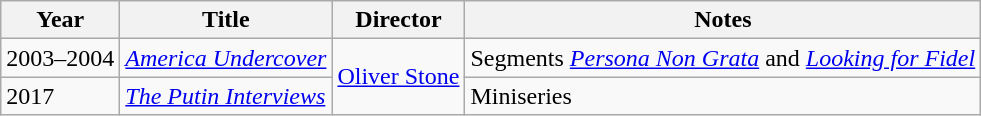<table class="wikitable">
<tr>
<th>Year</th>
<th>Title</th>
<th>Director</th>
<th>Notes</th>
</tr>
<tr>
<td>2003–2004</td>
<td><em><a href='#'>America Undercover</a></em></td>
<td rowspan=2><a href='#'>Oliver Stone</a></td>
<td>Segments <em><a href='#'>Persona Non Grata</a></em> and <em><a href='#'>Looking for Fidel</a></em></td>
</tr>
<tr>
<td>2017</td>
<td><em><a href='#'>The Putin Interviews</a></em></td>
<td>Miniseries</td>
</tr>
</table>
